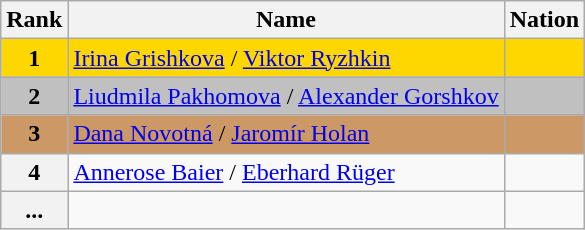<table class="wikitable">
<tr>
<th>Rank</th>
<th>Name</th>
<th>Nation</th>
</tr>
<tr bgcolor="gold">
<td align="center"><strong>1</strong></td>
<td><a href='#'>Irina Grishkova</a> / <a href='#'>Viktor Ryzhkin</a></td>
<td></td>
</tr>
<tr bgcolor="silver">
<td align="center"><strong>2</strong></td>
<td><a href='#'>Liudmila Pakhomova</a> / <a href='#'>Alexander Gorshkov</a></td>
<td></td>
</tr>
<tr bgcolor="cc9966">
<td align="center"><strong>3</strong></td>
<td><a href='#'>Dana Novotná</a> /  <a href='#'>Jaromír Holan</a></td>
<td></td>
</tr>
<tr>
<th>4</th>
<td><a href='#'>Annerose Baier</a> / <a href='#'>Eberhard Rüger</a></td>
<td></td>
</tr>
<tr>
<th>...</th>
<td></td>
<td></td>
</tr>
</table>
